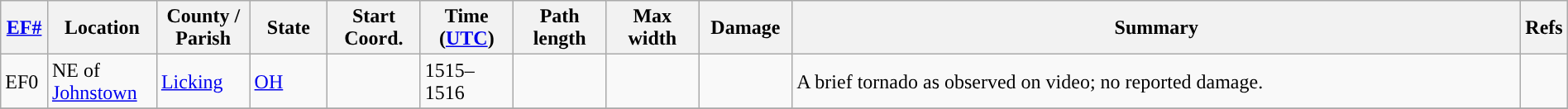<table class="wikitable sortable" style="width:100%;">
<tr>
<th scope="col" width="3%" align="center"><a href='#'>EF#</a></th>
<th scope="col" width="7%" align="center" class="unsortable">Location</th>
<th scope="col" width="6%" align="center" class="unsortable">County / Parish</th>
<th scope="col" width="5%" align="center">State</th>
<th scope="col" width="6%" align="center">Start Coord.</th>
<th scope="col" width="6%" align="center">Time (<a href='#'>UTC</a>)</th>
<th scope="col" width="6%" align="center">Path length</th>
<th scope="col" width="6%" align="center">Max width</th>
<th scope="col" width="6%" align="center">Damage</th>
<th scope="col" width="48%" class="unsortable" align="center">Summary</th>
<th scope="col" width="48%" class="unsortable" align="center">Refs</th>
</tr>
<tr>
<td>EF0</td>
<td>NE of <a href='#'>Johnstown</a></td>
<td><a href='#'>Licking</a></td>
<td><a href='#'>OH</a></td>
<td></td>
<td>1515–1516</td>
<td></td>
<td></td>
<td></td>
<td>A brief tornado as observed on video; no reported damage.</td>
<td></td>
</tr>
<tr>
</tr>
</table>
